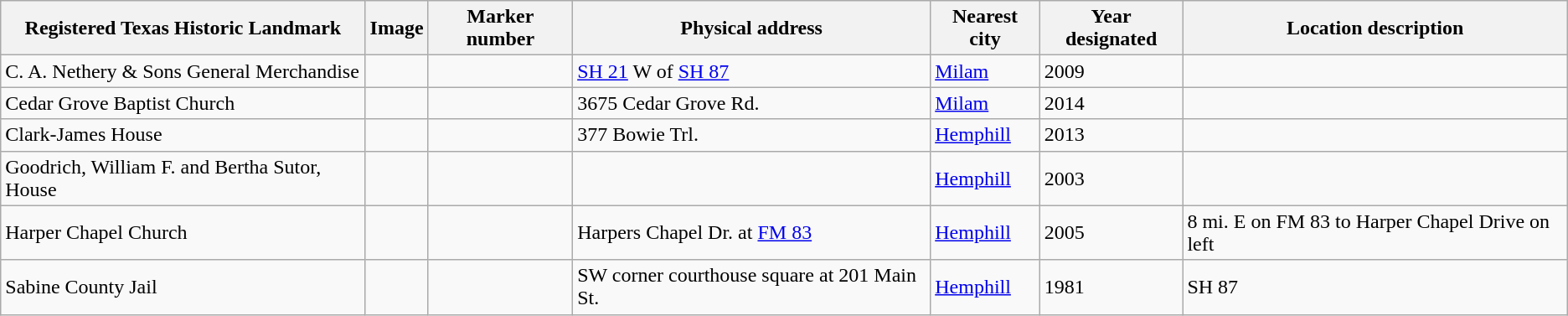<table class="wikitable sortable">
<tr>
<th>Registered Texas Historic Landmark</th>
<th>Image</th>
<th>Marker number</th>
<th>Physical address</th>
<th>Nearest city</th>
<th>Year designated</th>
<th>Location description</th>
</tr>
<tr>
<td>C. A. Nethery & Sons General Merchandise</td>
<td></td>
<td></td>
<td><a href='#'>SH 21</a> W of <a href='#'>SH 87</a><br></td>
<td><a href='#'>Milam</a></td>
<td>2009</td>
<td></td>
</tr>
<tr>
<td>Cedar Grove Baptist Church</td>
<td></td>
<td></td>
<td>3675 Cedar Grove Rd.<br></td>
<td><a href='#'>Milam</a></td>
<td>2014</td>
<td></td>
</tr>
<tr>
<td>Clark-James House</td>
<td></td>
<td></td>
<td>377 Bowie Trl.<br></td>
<td><a href='#'>Hemphill</a></td>
<td>2013</td>
<td></td>
</tr>
<tr>
<td>Goodrich, William F. and Bertha Sutor, House</td>
<td></td>
<td></td>
<td></td>
<td><a href='#'>Hemphill</a></td>
<td>2003</td>
<td></td>
</tr>
<tr>
<td>Harper Chapel Church</td>
<td></td>
<td></td>
<td>Harpers Chapel Dr. at <a href='#'>FM 83</a><br></td>
<td><a href='#'>Hemphill</a></td>
<td>2005</td>
<td>8 mi. E on FM 83 to Harper Chapel Drive on left</td>
</tr>
<tr>
<td>Sabine County Jail</td>
<td></td>
<td></td>
<td>SW corner courthouse square at 201 Main St.<br></td>
<td><a href='#'>Hemphill</a></td>
<td>1981</td>
<td>SH 87</td>
</tr>
</table>
